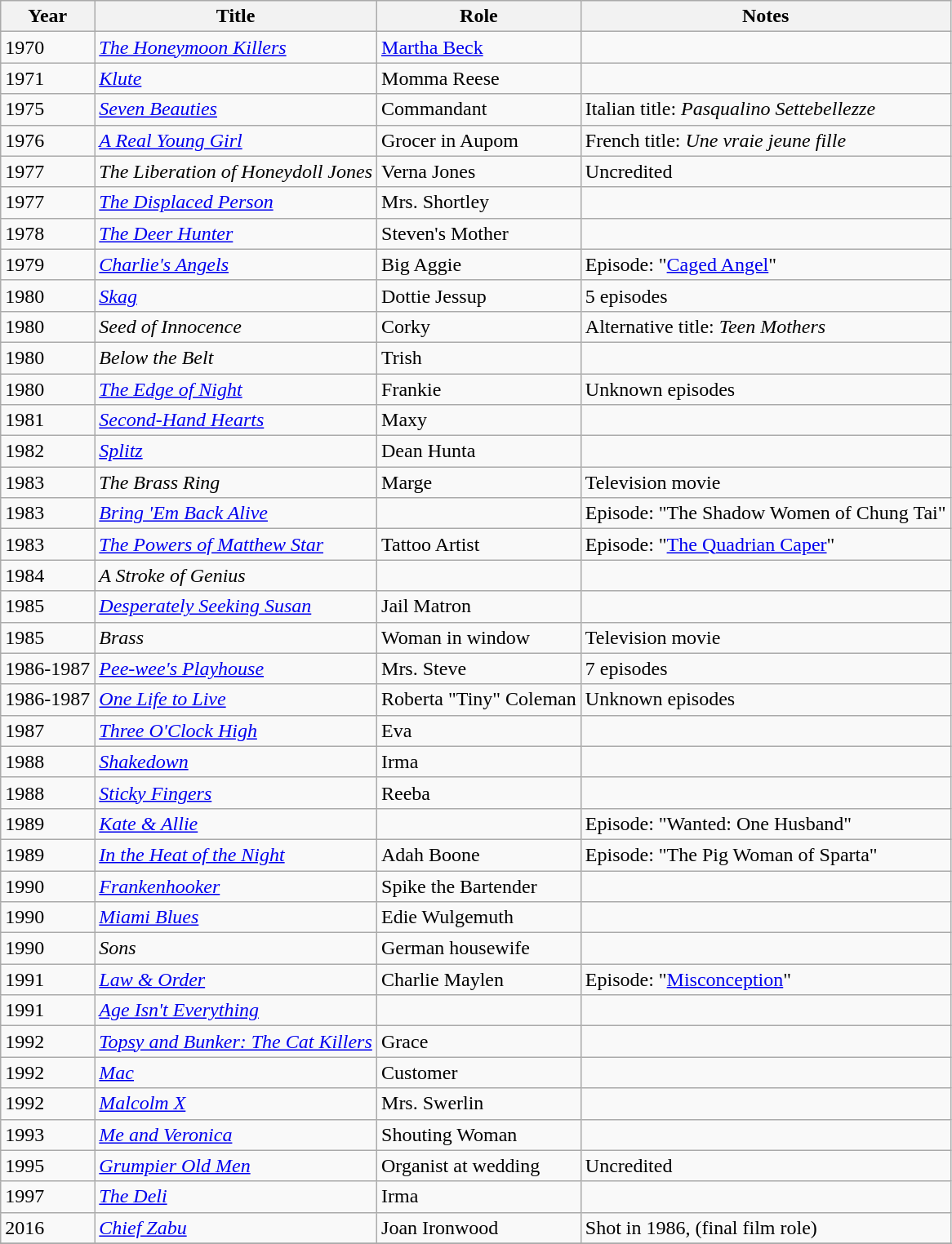<table class="wikitable sortable">
<tr>
<th>Year</th>
<th>Title</th>
<th>Role</th>
<th class="unsortable">Notes</th>
</tr>
<tr>
<td>1970</td>
<td><em><a href='#'>The Honeymoon Killers</a></em></td>
<td><a href='#'>Martha Beck</a></td>
<td></td>
</tr>
<tr>
<td>1971</td>
<td><em><a href='#'>Klute</a></em></td>
<td>Momma Reese</td>
<td></td>
</tr>
<tr>
<td>1975</td>
<td><em><a href='#'>Seven Beauties</a></em></td>
<td>Commandant</td>
<td>Italian title: <em>Pasqualino Settebellezze</em></td>
</tr>
<tr>
<td>1976</td>
<td><em><a href='#'>A Real Young Girl</a></em></td>
<td>Grocer in Aupom</td>
<td>French title: <em>Une vraie jeune fille</em></td>
</tr>
<tr>
<td>1977</td>
<td><em>The Liberation of Honeydoll Jones</em></td>
<td>Verna Jones</td>
<td>Uncredited</td>
</tr>
<tr>
<td>1977</td>
<td><em><a href='#'>The Displaced Person</a></em></td>
<td>Mrs. Shortley</td>
<td></td>
</tr>
<tr>
<td>1978</td>
<td><em><a href='#'>The Deer Hunter</a></em></td>
<td>Steven's Mother</td>
<td></td>
</tr>
<tr>
<td>1979</td>
<td><em><a href='#'>Charlie's Angels</a></em></td>
<td>Big Aggie</td>
<td>Episode: "<a href='#'>Caged Angel</a>"</td>
</tr>
<tr>
<td>1980</td>
<td><em><a href='#'>Skag</a></em></td>
<td>Dottie Jessup</td>
<td>5 episodes</td>
</tr>
<tr>
<td>1980</td>
<td><em>Seed of Innocence</em></td>
<td>Corky</td>
<td>Alternative title: <em>Teen Mothers</em></td>
</tr>
<tr>
<td>1980</td>
<td><em>Below the Belt</em></td>
<td>Trish</td>
<td></td>
</tr>
<tr>
<td>1980</td>
<td><em><a href='#'>The Edge of Night</a></em></td>
<td>Frankie</td>
<td>Unknown episodes</td>
</tr>
<tr>
<td>1981</td>
<td><em><a href='#'>Second-Hand Hearts</a></em></td>
<td>Maxy</td>
<td></td>
</tr>
<tr>
<td>1982</td>
<td><em><a href='#'>Splitz</a></em></td>
<td>Dean Hunta</td>
<td></td>
</tr>
<tr>
<td>1983</td>
<td><em>The Brass Ring</em></td>
<td>Marge</td>
<td>Television movie</td>
</tr>
<tr>
<td>1983</td>
<td><em><a href='#'>Bring 'Em Back Alive</a></em></td>
<td></td>
<td>Episode: "The Shadow Women of Chung Tai"</td>
</tr>
<tr>
<td>1983</td>
<td><em><a href='#'>The Powers of Matthew Star</a></em></td>
<td>Tattoo Artist</td>
<td>Episode: "<a href='#'>The Quadrian Caper</a>"</td>
</tr>
<tr>
<td>1984</td>
<td><em>A Stroke of Genius</em></td>
<td></td>
<td></td>
</tr>
<tr>
<td>1985</td>
<td><em><a href='#'>Desperately Seeking Susan</a></em></td>
<td>Jail Matron</td>
<td></td>
</tr>
<tr>
<td>1985</td>
<td><em>Brass</em></td>
<td>Woman in window</td>
<td>Television movie</td>
</tr>
<tr>
<td>1986-1987</td>
<td><em><a href='#'>Pee-wee's Playhouse</a></em></td>
<td>Mrs. Steve</td>
<td>7 episodes</td>
</tr>
<tr>
<td>1986-1987</td>
<td><em><a href='#'>One Life to Live</a></em></td>
<td>Roberta "Tiny" Coleman</td>
<td>Unknown episodes</td>
</tr>
<tr>
<td>1987</td>
<td><em><a href='#'>Three O'Clock High</a></em></td>
<td>Eva</td>
<td></td>
</tr>
<tr>
<td>1988</td>
<td><em><a href='#'>Shakedown</a></em></td>
<td>Irma</td>
<td></td>
</tr>
<tr>
<td>1988</td>
<td><em><a href='#'>Sticky Fingers</a></em></td>
<td>Reeba</td>
<td></td>
</tr>
<tr>
<td>1989</td>
<td><em><a href='#'>Kate & Allie</a></em></td>
<td></td>
<td>Episode: "Wanted: One Husband"</td>
</tr>
<tr>
<td>1989</td>
<td><em><a href='#'>In the Heat of the Night</a></em></td>
<td>Adah Boone</td>
<td>Episode: "The Pig Woman of Sparta"</td>
</tr>
<tr>
<td>1990</td>
<td><em><a href='#'>Frankenhooker</a></em></td>
<td>Spike the Bartender</td>
<td></td>
</tr>
<tr>
<td>1990</td>
<td><em><a href='#'>Miami Blues</a></em></td>
<td>Edie Wulgemuth</td>
<td></td>
</tr>
<tr>
<td>1990</td>
<td><em>Sons</em></td>
<td>German housewife</td>
<td></td>
</tr>
<tr>
<td>1991</td>
<td><em><a href='#'>Law & Order</a></em></td>
<td>Charlie Maylen</td>
<td>Episode: "<a href='#'>Misconception</a>"</td>
</tr>
<tr>
<td>1991</td>
<td><em><a href='#'>Age Isn't Everything</a></em></td>
<td></td>
<td></td>
</tr>
<tr>
<td>1992</td>
<td><em><a href='#'>Topsy and Bunker: The Cat Killers</a></em></td>
<td>Grace</td>
<td></td>
</tr>
<tr>
<td>1992</td>
<td><em><a href='#'>Mac</a></em></td>
<td>Customer</td>
<td></td>
</tr>
<tr>
<td>1992</td>
<td><em><a href='#'>Malcolm X</a></em></td>
<td>Mrs. Swerlin</td>
<td></td>
</tr>
<tr>
<td>1993</td>
<td><em><a href='#'>Me and Veronica</a></em></td>
<td>Shouting Woman</td>
<td></td>
</tr>
<tr>
<td>1995</td>
<td><em><a href='#'>Grumpier Old Men</a></em></td>
<td>Organist at wedding</td>
<td>Uncredited</td>
</tr>
<tr>
<td>1997</td>
<td><em><a href='#'>The Deli</a></em></td>
<td>Irma</td>
<td></td>
</tr>
<tr>
<td>2016</td>
<td><em><a href='#'>Chief Zabu</a></em></td>
<td>Joan Ironwood</td>
<td>Shot in 1986, (final film role)</td>
</tr>
<tr>
</tr>
</table>
